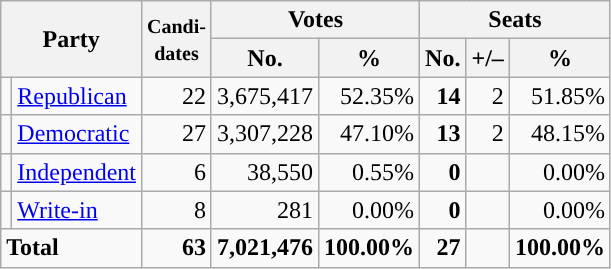<table class="wikitable" style="font-size:100%; text-align:right;">
<tr>
<th colspan=2 rowspan=2>Party</th>
<th rowspan=2><small>Candi-<br>dates</small></th>
<th colspan=2>Votes</th>
<th colspan=3>Seats</th>
</tr>
<tr>
<th>No.</th>
<th>%</th>
<th>No.</th>
<th>+/–</th>
<th>%</th>
</tr>
<tr>
<td style="background:"></td>
<td align=left><a href='#'>Republican</a></td>
<td>22</td>
<td>3,675,417</td>
<td>52.35%</td>
<td><strong>14</strong></td>
<td>2</td>
<td>51.85%</td>
</tr>
<tr>
<td style="background:"></td>
<td align=left><a href='#'>Democratic</a></td>
<td>27</td>
<td>3,307,228</td>
<td>47.10%</td>
<td><strong>13</strong></td>
<td>2</td>
<td>48.15%</td>
</tr>
<tr>
<td style="background:"></td>
<td align=left><a href='#'>Independent</a></td>
<td>6</td>
<td>38,550</td>
<td>0.55%</td>
<td><strong>0</strong></td>
<td></td>
<td>0.00%</td>
</tr>
<tr>
<td style="background:"></td>
<td align=left><a href='#'>Write-in</a></td>
<td>8</td>
<td>281</td>
<td>0.00%</td>
<td><strong>0</strong></td>
<td></td>
<td>0.00%</td>
</tr>
<tr style="font-weight:bold">
<td colspan=2 align=left>Total</td>
<td>63</td>
<td>7,021,476</td>
<td>100.00%</td>
<td>27</td>
<td></td>
<td>100.00%</td>
</tr>
</table>
